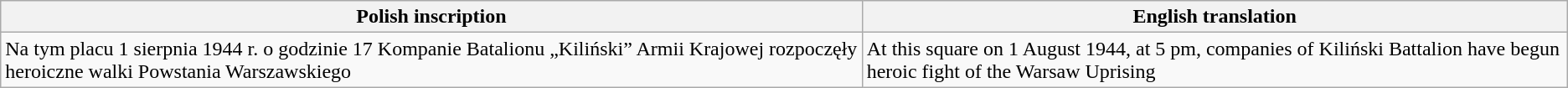<table class="wikitable">
<tr>
<th>Polish inscription</th>
<th>English translation</th>
</tr>
<tr style="vertical-align:top;">
<td>Na tym placu 1 sierpnia 1944 r. o godzinie 17 Kompanie Batalionu „Kiliński” Armii Krajowej rozpoczęły heroiczne walki Powstania Warszawskiego</td>
<td>At this square on 1 August 1944, at 5 pm, companies of Kiliński Battalion have begun heroic fight of the Warsaw Uprising</td>
</tr>
</table>
